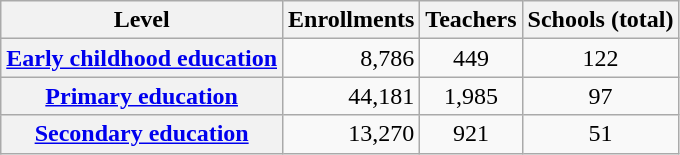<table class="wikitable" style="float:center; margin:1em; border-collapse:collapse; text-align:center;">
<tr>
<th>Level</th>
<th>Enrollments</th>
<th>Teachers</th>
<th>Schools (total)</th>
</tr>
<tr>
<th><a href='#'>Early childhood education</a></th>
<td style="text-align:right;">8,786</td>
<td>449</td>
<td>122</td>
</tr>
<tr>
<th><a href='#'>Primary education</a></th>
<td style="text-align:right;">44,181</td>
<td>1,985</td>
<td>97</td>
</tr>
<tr>
<th><a href='#'>Secondary education</a></th>
<td style="text-align:right;">13,270</td>
<td>921</td>
<td>51</td>
</tr>
</table>
